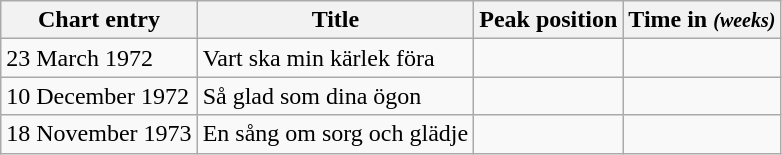<table class="wikitable">
<tr>
<th>Chart entry</th>
<th>Title</th>
<th>Peak position</th>
<th>Time in <small><em>(weeks)</em></small></th>
</tr>
<tr>
<td>23 March 1972</td>
<td>Vart ska min kärlek föra</td>
<td><strong></strong></td>
<td><em></em></td>
</tr>
<tr>
<td>10 December 1972</td>
<td>Så glad som dina ögon</td>
<td><strong></strong></td>
<td><em></em></td>
</tr>
<tr>
<td>18 November 1973</td>
<td>En sång om sorg och glädje</td>
<td><strong></strong></td>
<td><em></em></td>
</tr>
</table>
